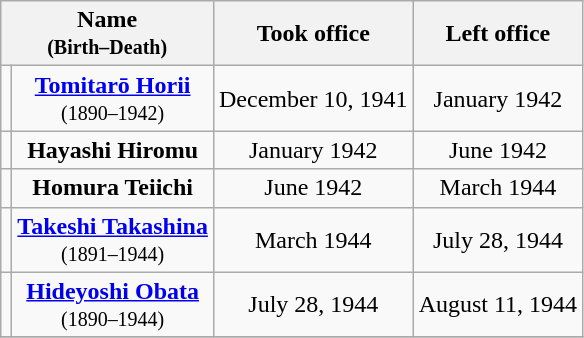<table class="wikitable" style="text-align: center;">
<tr>
<th colspan=2>Name<br><small>(Birth–Death)</small></th>
<th>Took office</th>
<th>Left office</th>
</tr>
<tr>
<td></td>
<td><strong><a href='#'>Tomitarō Horii</a></strong><br><small>(1890–1942)</small></td>
<td>December 10, 1941</td>
<td>January 1942</td>
</tr>
<tr>
<td></td>
<td><strong>Hayashi Hiromu</strong></td>
<td>January 1942</td>
<td>June 1942</td>
</tr>
<tr>
<td></td>
<td><strong>Homura Teiichi</strong></td>
<td>June 1942</td>
<td>March 1944</td>
</tr>
<tr>
<td></td>
<td><strong><a href='#'>Takeshi Takashina</a></strong><br><small>(1891–1944)</small></td>
<td>March 1944</td>
<td>July 28, 1944</td>
</tr>
<tr>
<td></td>
<td><strong><a href='#'>Hideyoshi Obata</a></strong><br><small>(1890–1944)</small></td>
<td>July 28, 1944</td>
<td>August 11, 1944</td>
</tr>
<tr>
</tr>
</table>
